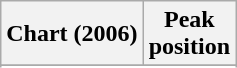<table class="wikitable sortable plainrowheaders" style="text-align:center">
<tr>
<th>Chart (2006)</th>
<th>Peak<br>position</th>
</tr>
<tr>
</tr>
<tr>
</tr>
<tr>
</tr>
<tr>
</tr>
</table>
